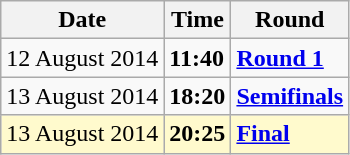<table class="wikitable">
<tr>
<th>Date</th>
<th>Time</th>
<th>Round</th>
</tr>
<tr>
<td>12 August 2014</td>
<td><strong>11:40</strong></td>
<td><strong><a href='#'>Round 1</a></strong></td>
</tr>
<tr>
<td>13 August 2014</td>
<td><strong>18:20</strong></td>
<td><strong><a href='#'>Semifinals</a></strong></td>
</tr>
<tr style=background:lemonchiffon>
<td>13 August 2014</td>
<td><strong>20:25</strong></td>
<td><strong><a href='#'>Final</a></strong></td>
</tr>
</table>
